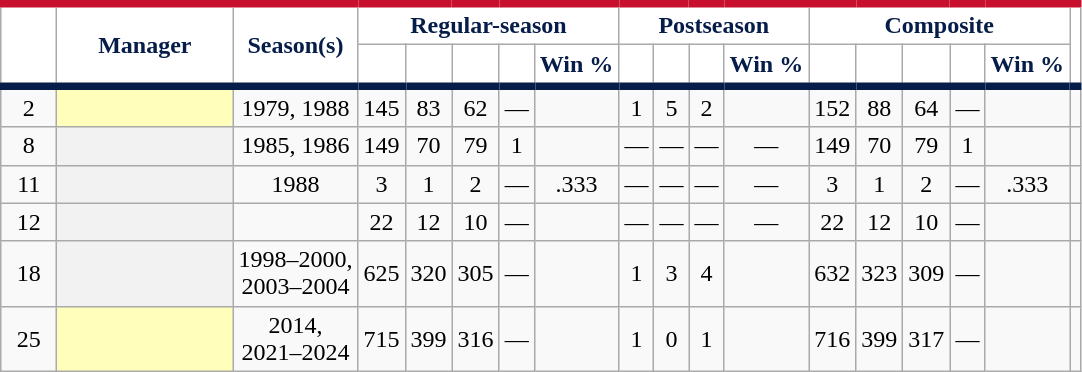<table class="wikitable sortable plainrowheaders" style="text-align:center;">
<tr>
<th rowspan="2" col width="30px" scope="col" style="background-color:#ffffff; border-top:#c8102e 5px solid; border-bottom:#071d49 5px solid; color:#071d49"></th>
<th rowspan="2" col width="110px" scope="col" style="background-color:#ffffff; border-top:#c8102e 5px solid; border-bottom:#071d49 5px solid; color:#071d49">Manager</th>
<th rowspan="2" scope="col" style="background-color:#ffffff; border-top:#c8102e 5px solid; border-bottom:#071d49 5px solid; color:#071d49">Season(s)</th>
<th colspan="5" scope="col" style="background-color:#ffffff; border-top:#c8102e 5px solid; color:#071d49">Regular-season</th>
<th colspan="4" scope="col" style="background-color:#ffffff; border-top:#c8102e 5px solid; color:#071d49">Postseason</th>
<th colspan="5" scope="col" style="background-color:#ffffff; border-top:#c8102e 5px solid; color:#071d49">Composite</th>
<th class="unsortable" rowspan="2" scope="col" style="background-color:#ffffff; border-top:#c8102e 5px solid; border-bottom:#071d49 5px solid; color:#071d49"></th>
</tr>
<tr>
<th scope="col" style="background-color:#ffffff; border-bottom:#071d49 5px solid; color:#071d49"></th>
<th scope="col" style="background-color:#ffffff; border-bottom:#071d49 5px solid; color:#071d49"></th>
<th scope="col" style="background-color:#ffffff; border-bottom:#071d49 5px solid; color:#071d49"></th>
<th scope="col" style="background-color:#ffffff; border-bottom:#071d49 5px solid; color:#071d49"></th>
<th scope="col" style="background-color:#ffffff; border-bottom:#071d49 5px solid; color:#071d49">Win %</th>
<th scope="col" style="background-color:#ffffff; border-bottom:#071d49 5px solid; color:#071d49"></th>
<th scope="col" style="background-color:#ffffff; border-bottom:#071d49 5px solid; color:#071d49"></th>
<th scope="col" style="background-color:#ffffff; border-bottom:#071d49 5px solid; color:#071d49"></th>
<th scope="col" style="background-color:#ffffff; border-bottom:#071d49 5px solid; color:#071d49">Win %</th>
<th scope="col" style="background-color:#ffffff; border-bottom:#071d49 5px solid; color:#071d49"></th>
<th scope="col" style="background-color:#ffffff; border-bottom:#071d49 5px solid; color:#071d49"></th>
<th scope="col" style="background-color:#ffffff; border-bottom:#071d49 5px solid; color:#071d49"></th>
<th scope="col" style="background-color:#ffffff; border-bottom:#071d49 5px solid; color:#071d49"></th>
<th scope="col" style="background-color:#ffffff; border-bottom:#071d49 5px solid; color:#071d49">Win %</th>
</tr>
<tr>
<td>2</td>
<th scope="row" style="text-align:center; background:#FFFFBB"></th>
<td>1979, 1988</td>
<td>145</td>
<td>83</td>
<td>62</td>
<td>—</td>
<td></td>
<td>1</td>
<td>5</td>
<td>2</td>
<td></td>
<td>152</td>
<td>88</td>
<td>64</td>
<td>—</td>
<td></td>
<td></td>
</tr>
<tr>
<td>8</td>
<th scope="row" style="text-align:center"></th>
<td>1985, 1986</td>
<td>149</td>
<td>70</td>
<td>79</td>
<td>1</td>
<td></td>
<td>—</td>
<td>—</td>
<td>—</td>
<td>—</td>
<td>149</td>
<td>70</td>
<td>79</td>
<td>1</td>
<td></td>
<td></td>
</tr>
<tr>
<td>11</td>
<th scope="row" style="text-align:center"></th>
<td>1988</td>
<td>3</td>
<td>1</td>
<td>2</td>
<td>—</td>
<td>.333</td>
<td>—</td>
<td>—</td>
<td>—</td>
<td>—</td>
<td>3</td>
<td>1</td>
<td>2</td>
<td>—</td>
<td>.333</td>
<td></td>
</tr>
<tr>
<td>12</td>
<th scope="row" style="text-align:center"></th>
<td></td>
<td>22</td>
<td>12</td>
<td>10</td>
<td>—</td>
<td></td>
<td>—</td>
<td>—</td>
<td>—</td>
<td>—</td>
<td>22</td>
<td>12</td>
<td>10</td>
<td>—</td>
<td></td>
<td></td>
</tr>
<tr>
<td>18</td>
<th scope="row" style="text-align:center"></th>
<td>1998–2000,<br>2003–2004</td>
<td>625</td>
<td>320</td>
<td>305</td>
<td>—</td>
<td></td>
<td>1</td>
<td>3</td>
<td>4</td>
<td></td>
<td>632</td>
<td>323</td>
<td>309</td>
<td>—</td>
<td></td>
<td></td>
</tr>
<tr>
<td>25</td>
<th scope="row" style="text-align:center; background:#FFFFBB"></th>
<td>2014,<br>2021–2024</td>
<td>715</td>
<td>399</td>
<td>316</td>
<td>—</td>
<td></td>
<td>1</td>
<td>0</td>
<td>1</td>
<td></td>
<td>716</td>
<td>399</td>
<td>317</td>
<td>—</td>
<td></td>
<td></td>
</tr>
</table>
